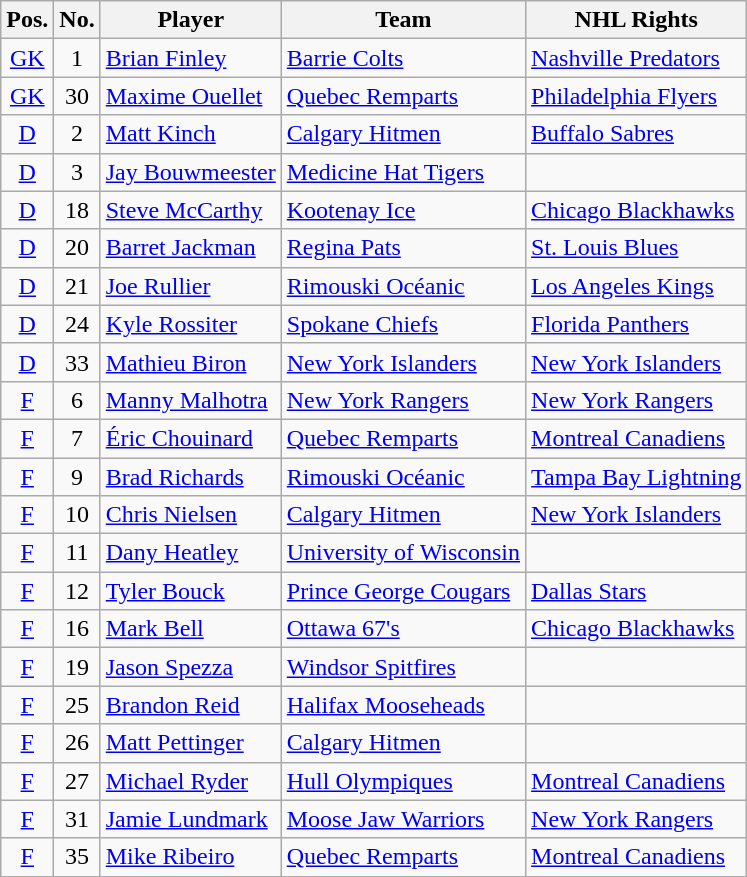<table class="wikitable sortable">
<tr>
<th>Pos.</th>
<th>No.</th>
<th>Player</th>
<th>Team</th>
<th>NHL Rights</th>
</tr>
<tr>
<td style="text-align:center;"><a href='#'>GK</a></td>
<td style="text-align:center;">1</td>
<td><a href='#'>Brian Finley</a></td>
<td> <a href='#'>Barrie Colts</a></td>
<td><a href='#'>Nashville Predators</a></td>
</tr>
<tr>
<td style="text-align:center;"><a href='#'>GK</a></td>
<td style="text-align:center;">30</td>
<td><a href='#'>Maxime Ouellet</a></td>
<td> <a href='#'>Quebec Remparts</a></td>
<td><a href='#'>Philadelphia Flyers</a></td>
</tr>
<tr>
<td style="text-align:center;"><a href='#'>D</a></td>
<td style="text-align:center;">2</td>
<td><a href='#'>Matt Kinch</a></td>
<td> <a href='#'>Calgary Hitmen</a></td>
<td><a href='#'>Buffalo Sabres</a></td>
</tr>
<tr>
<td style="text-align:center;"><a href='#'>D</a></td>
<td style="text-align:center;">3</td>
<td><a href='#'>Jay Bouwmeester</a></td>
<td> <a href='#'>Medicine Hat Tigers</a></td>
<td></td>
</tr>
<tr>
<td style="text-align:center;"><a href='#'>D</a></td>
<td style="text-align:center;">18</td>
<td><a href='#'>Steve McCarthy</a></td>
<td> <a href='#'>Kootenay Ice</a></td>
<td><a href='#'>Chicago Blackhawks</a></td>
</tr>
<tr>
<td style="text-align:center;"><a href='#'>D</a></td>
<td style="text-align:center;">20</td>
<td><a href='#'>Barret Jackman</a></td>
<td> <a href='#'>Regina Pats</a></td>
<td><a href='#'>St. Louis Blues</a></td>
</tr>
<tr>
<td style="text-align:center;"><a href='#'>D</a></td>
<td style="text-align:center;">21</td>
<td><a href='#'>Joe Rullier</a></td>
<td> <a href='#'>Rimouski Océanic</a></td>
<td><a href='#'>Los Angeles Kings</a></td>
</tr>
<tr>
<td style="text-align:center;"><a href='#'>D</a></td>
<td style="text-align:center;">24</td>
<td><a href='#'>Kyle Rossiter</a></td>
<td> <a href='#'>Spokane Chiefs</a></td>
<td><a href='#'>Florida Panthers</a></td>
</tr>
<tr>
<td style="text-align:center;"><a href='#'>D</a></td>
<td style="text-align:center;">33</td>
<td><a href='#'>Mathieu Biron</a></td>
<td> <a href='#'>New York Islanders</a></td>
<td><a href='#'>New York Islanders</a></td>
</tr>
<tr>
<td style="text-align:center;"><a href='#'>F</a></td>
<td style="text-align:center;">6</td>
<td><a href='#'>Manny Malhotra</a></td>
<td> <a href='#'>New York Rangers</a></td>
<td><a href='#'>New York Rangers</a></td>
</tr>
<tr>
<td style="text-align:center;"><a href='#'>F</a></td>
<td style="text-align:center;">7</td>
<td><a href='#'>Éric Chouinard</a></td>
<td> <a href='#'>Quebec Remparts</a></td>
<td><a href='#'>Montreal Canadiens</a></td>
</tr>
<tr>
<td style="text-align:center;"><a href='#'>F</a></td>
<td style="text-align:center;">9</td>
<td><a href='#'>Brad Richards</a></td>
<td> <a href='#'>Rimouski Océanic</a></td>
<td><a href='#'>Tampa Bay Lightning</a></td>
</tr>
<tr>
<td style="text-align:center;"><a href='#'>F</a></td>
<td style="text-align:center;">10</td>
<td><a href='#'>Chris Nielsen</a></td>
<td> <a href='#'>Calgary Hitmen</a></td>
<td><a href='#'>New York Islanders</a></td>
</tr>
<tr>
<td style="text-align:center;"><a href='#'>F</a></td>
<td style="text-align:center;">11</td>
<td><a href='#'>Dany Heatley</a></td>
<td> <a href='#'>University of Wisconsin</a></td>
<td></td>
</tr>
<tr>
<td style="text-align:center;"><a href='#'>F</a></td>
<td style="text-align:center;">12</td>
<td><a href='#'>Tyler Bouck</a></td>
<td> <a href='#'>Prince George Cougars</a></td>
<td><a href='#'>Dallas Stars</a></td>
</tr>
<tr>
<td style="text-align:center;"><a href='#'>F</a></td>
<td style="text-align:center;">16</td>
<td><a href='#'>Mark Bell</a></td>
<td> <a href='#'>Ottawa 67's</a></td>
<td><a href='#'>Chicago Blackhawks</a></td>
</tr>
<tr>
<td style="text-align:center;"><a href='#'>F</a></td>
<td style="text-align:center;">19</td>
<td><a href='#'>Jason Spezza</a></td>
<td> <a href='#'>Windsor Spitfires</a></td>
<td></td>
</tr>
<tr>
<td style="text-align:center;"><a href='#'>F</a></td>
<td style="text-align:center;">25</td>
<td><a href='#'>Brandon Reid</a></td>
<td> <a href='#'>Halifax Mooseheads</a></td>
<td></td>
</tr>
<tr>
<td style="text-align:center;"><a href='#'>F</a></td>
<td style="text-align:center;">26</td>
<td><a href='#'>Matt Pettinger</a></td>
<td> <a href='#'>Calgary Hitmen</a></td>
<td></td>
</tr>
<tr>
<td style="text-align:center;"><a href='#'>F</a></td>
<td style="text-align:center;">27</td>
<td><a href='#'>Michael Ryder</a></td>
<td> <a href='#'>Hull Olympiques</a></td>
<td><a href='#'>Montreal Canadiens</a></td>
</tr>
<tr>
<td style="text-align:center;"><a href='#'>F</a></td>
<td style="text-align:center;">31</td>
<td><a href='#'>Jamie Lundmark</a></td>
<td> <a href='#'>Moose Jaw Warriors</a></td>
<td><a href='#'>New York Rangers</a></td>
</tr>
<tr>
<td style="text-align:center;"><a href='#'>F</a></td>
<td style="text-align:center;">35</td>
<td><a href='#'>Mike Ribeiro</a></td>
<td> <a href='#'>Quebec Remparts</a></td>
<td><a href='#'>Montreal Canadiens</a></td>
</tr>
<tr>
</tr>
</table>
